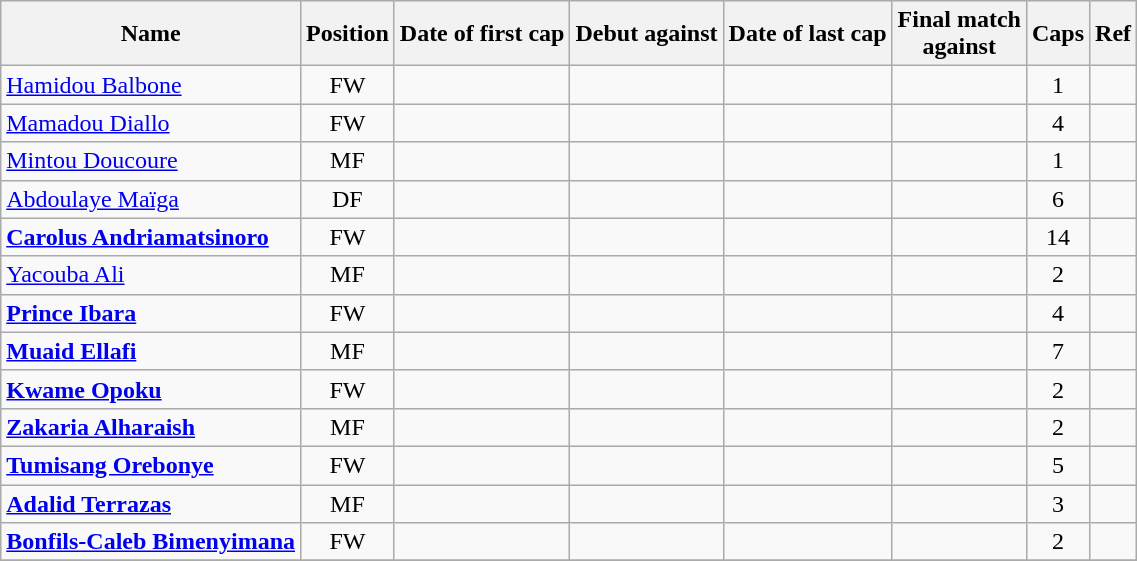<table class="wikitable plainrowheaders sortable" style="text-align: center;">
<tr>
<th scope="col">Name</th>
<th scope="col">Position</th>
<th scope="col">Date of first cap</th>
<th scope="col">Debut against</th>
<th scope="col">Date of last cap</th>
<th scope="col">Final match<br>against</th>
<th scope="col">Caps</th>
<th scope="col" class="unsortable">Ref</th>
</tr>
<tr>
<td scope="row" align="left"> <a href='#'>Hamidou Balbone</a></td>
<td align="center">FW</td>
<td align="center"></td>
<td align="center"></td>
<td align="center"></td>
<td align="center"></td>
<td align="center">1</td>
<td></td>
</tr>
<tr>
<td scope="row" align="left"> <a href='#'>Mamadou Diallo</a></td>
<td align="center">FW</td>
<td align="center"></td>
<td align="center"></td>
<td align="center"></td>
<td align="center"></td>
<td align="center">4</td>
<td></td>
</tr>
<tr>
<td scope="row" align="left"> <a href='#'>Mintou Doucoure</a></td>
<td align="center">MF</td>
<td align="center"></td>
<td align="center"></td>
<td align="center"></td>
<td align="center"></td>
<td align="center">1</td>
<td></td>
</tr>
<tr>
<td scope="row" align="left"> <a href='#'>Abdoulaye Maïga</a></td>
<td align="center">DF</td>
<td align="center"></td>
<td align="center"></td>
<td align="center"></td>
<td align="center"></td>
<td align="center">6</td>
<td></td>
</tr>
<tr>
<td scope="row" align="left"> <strong><a href='#'>Carolus Andriamatsinoro</a></strong></td>
<td align="center">FW</td>
<td align="center"></td>
<td align="center"></td>
<td align="center"></td>
<td align="center"></td>
<td align="center">14</td>
<td></td>
</tr>
<tr>
<td scope="row" align="left"> <a href='#'>Yacouba Ali</a></td>
<td align="center">MF</td>
<td align="center"></td>
<td align="center"></td>
<td align="center"></td>
<td align="center"></td>
<td align="center">2</td>
<td></td>
</tr>
<tr>
<td scope="row" align="left"> <strong><a href='#'>Prince Ibara</a></strong></td>
<td align="center">FW</td>
<td align="center"></td>
<td align="center"></td>
<td align="center"></td>
<td align="center"></td>
<td align="center">4</td>
<td></td>
</tr>
<tr>
<td scope="row" align="left"> <strong><a href='#'>Muaid Ellafi</a></strong></td>
<td align="center">MF</td>
<td align="center"></td>
<td align="center"></td>
<td align="center"></td>
<td align="center"></td>
<td align="center">7</td>
<td></td>
</tr>
<tr>
<td scope="row" align="left"> <strong><a href='#'>Kwame Opoku</a></strong></td>
<td align="center">FW</td>
<td align="center"></td>
<td align="center"></td>
<td align="center"></td>
<td align="center"></td>
<td align="center">2</td>
<td></td>
</tr>
<tr>
<td scope="row" align="left"> <strong><a href='#'>Zakaria Alharaish</a></strong></td>
<td align="center">MF</td>
<td align="center"></td>
<td align="center"></td>
<td align="center"></td>
<td align="center"></td>
<td align="center">2</td>
<td></td>
</tr>
<tr>
<td scope="row" align="left"> <strong><a href='#'>Tumisang Orebonye</a></strong></td>
<td align="center">FW</td>
<td align="center"></td>
<td align="center"></td>
<td align="center"></td>
<td align="center"></td>
<td align="center">5</td>
<td></td>
</tr>
<tr>
<td scope="row" align="left"> <strong><a href='#'>Adalid Terrazas</a></strong></td>
<td align="center">MF</td>
<td align="center"></td>
<td align="center"></td>
<td align="center"></td>
<td align="center"></td>
<td align="center">3</td>
<td></td>
</tr>
<tr>
<td scope="row" align="left"> <strong><a href='#'>Bonfils-Caleb Bimenyimana</a></strong></td>
<td align="center">FW</td>
<td align="center"></td>
<td align="center"></td>
<td align="center"></td>
<td align="center"></td>
<td align="center">2</td>
<td></td>
</tr>
<tr>
</tr>
</table>
